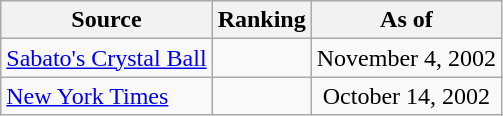<table class="wikitable" style="text-align:center">
<tr>
<th>Source</th>
<th>Ranking</th>
<th>As of</th>
</tr>
<tr>
<td align=left><a href='#'>Sabato's Crystal Ball</a></td>
<td></td>
<td>November 4, 2002</td>
</tr>
<tr>
<td align=left><a href='#'>New York Times</a></td>
<td></td>
<td>October 14, 2002</td>
</tr>
</table>
